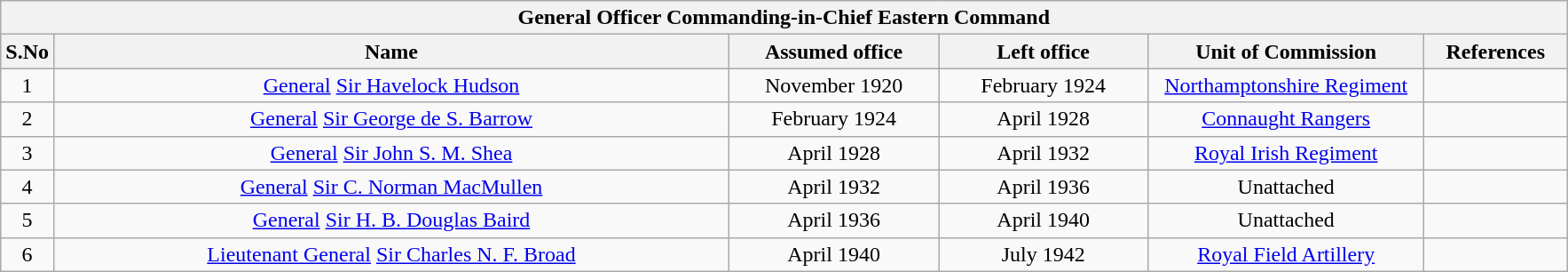<table class="wikitable sortable" style="text-align:center">
<tr>
<th colspan="6"><strong>General Officer Commanding-in-Chief Eastern Command</strong></th>
</tr>
<tr style="background:#cccccc">
<th scope="col" style="width: 20px;">S.No</th>
<th scope="col" style="width: 500px;">Name</th>
<th scope="col" style="width: 150px;">Assumed office</th>
<th scope="col" style="width: 150px;">Left office</th>
<th scope="col" style="width: 200px;">Unit of Commission</th>
<th scope="col" style="width: 100px;">References</th>
</tr>
<tr>
<td>1</td>
<td><a href='#'>General</a> <a href='#'>Sir Havelock Hudson</a> </td>
<td>November 1920</td>
<td>February 1924</td>
<td><a href='#'>Northamptonshire Regiment</a></td>
<td></td>
</tr>
<tr>
<td>2</td>
<td><a href='#'>General</a> <a href='#'>Sir George de S. Barrow</a> </td>
<td>February 1924</td>
<td>April 1928</td>
<td><a href='#'>Connaught Rangers</a></td>
<td></td>
</tr>
<tr>
<td>3</td>
<td><a href='#'>General</a> <a href='#'>Sir John S. M. Shea</a> </td>
<td>April 1928</td>
<td>April 1932</td>
<td><a href='#'>Royal Irish Regiment</a></td>
<td></td>
</tr>
<tr>
<td>4</td>
<td><a href='#'>General</a> <a href='#'>Sir C. Norman MacMullen</a> </td>
<td>April 1932</td>
<td>April 1936</td>
<td>Unattached</td>
<td></td>
</tr>
<tr>
<td>5</td>
<td><a href='#'>General</a> <a href='#'>Sir H. B. Douglas Baird</a> </td>
<td>April 1936</td>
<td>April 1940</td>
<td>Unattached</td>
<td></td>
</tr>
<tr>
<td>6</td>
<td><a href='#'>Lieutenant General</a> <a href='#'>Sir Charles N. F. Broad</a> </td>
<td>April 1940</td>
<td>July 1942</td>
<td><a href='#'>Royal Field Artillery</a></td>
<td></td>
</tr>
</table>
